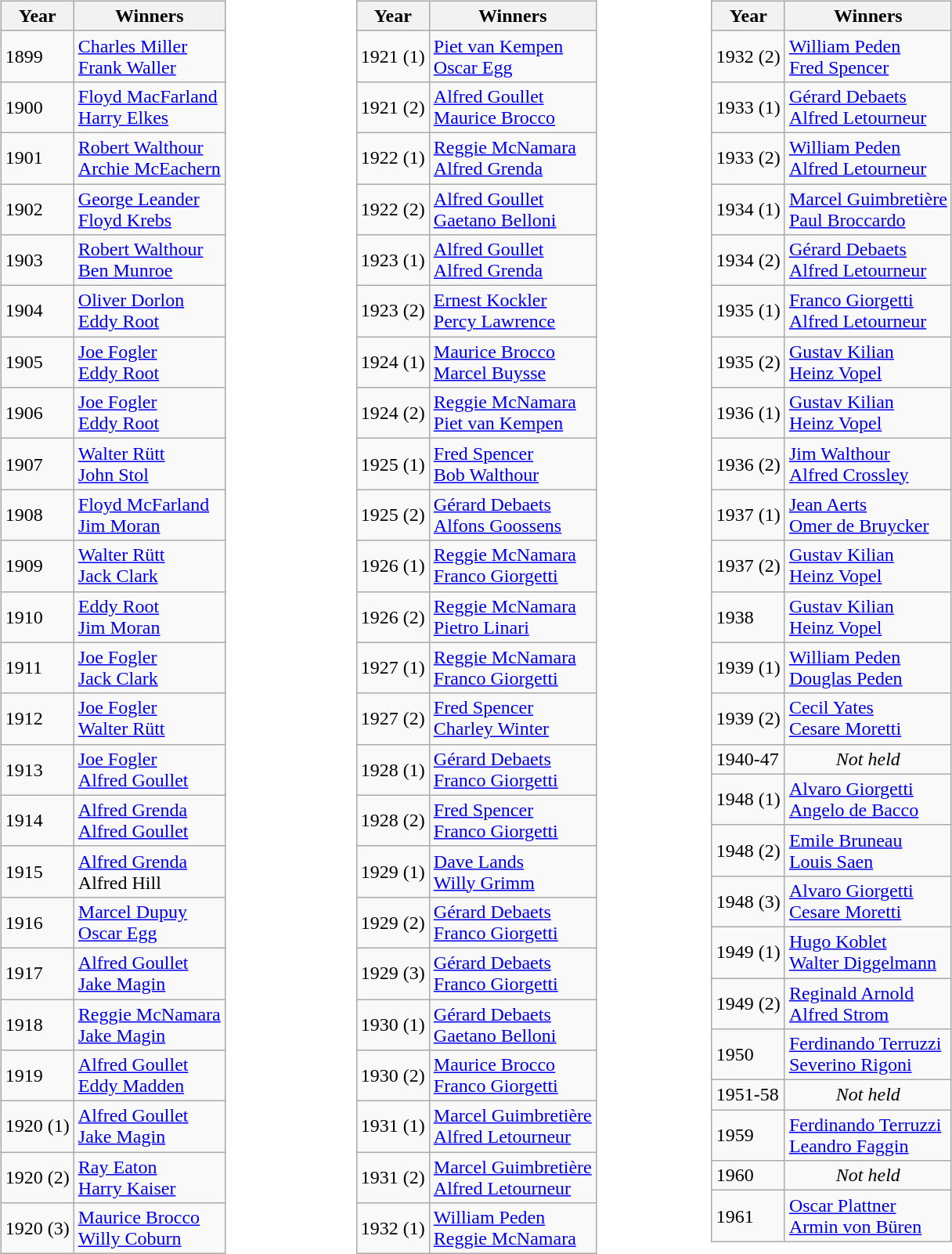<table width="72%">
<tr>
<td valign="top" width="24%"><br><table class="wikitable">
<tr style="background:#efefef;">
<th>Year</th>
<th>Winners</th>
</tr>
<tr>
<td>1899</td>
<td> <a href='#'>Charles Miller</a><br> <a href='#'>Frank Waller</a></td>
</tr>
<tr>
<td>1900</td>
<td> <a href='#'>Floyd MacFarland</a><br> <a href='#'>Harry Elkes</a></td>
</tr>
<tr>
<td>1901</td>
<td> <a href='#'>Robert Walthour</a><br> <a href='#'>Archie McEachern</a></td>
</tr>
<tr>
<td>1902</td>
<td> <a href='#'>George Leander</a><br> <a href='#'>Floyd Krebs</a></td>
</tr>
<tr>
<td>1903</td>
<td> <a href='#'>Robert Walthour</a><br> <a href='#'>Ben Munroe</a></td>
</tr>
<tr>
<td>1904</td>
<td> <a href='#'>Oliver Dorlon</a><br> <a href='#'>Eddy Root</a></td>
</tr>
<tr>
<td>1905</td>
<td> <a href='#'>Joe Fogler</a><br> <a href='#'>Eddy Root</a></td>
</tr>
<tr>
<td>1906</td>
<td> <a href='#'>Joe Fogler</a><br> <a href='#'>Eddy Root</a></td>
</tr>
<tr>
<td>1907</td>
<td> <a href='#'>Walter Rütt</a><br> <a href='#'>John Stol</a></td>
</tr>
<tr>
<td>1908</td>
<td> <a href='#'>Floyd McFarland</a><br> <a href='#'>Jim Moran</a></td>
</tr>
<tr>
<td>1909</td>
<td> <a href='#'>Walter Rütt</a><br> <a href='#'>Jack Clark</a></td>
</tr>
<tr>
<td>1910</td>
<td> <a href='#'>Eddy Root</a><br> <a href='#'>Jim Moran</a></td>
</tr>
<tr>
<td>1911</td>
<td> <a href='#'>Joe Fogler</a><br> <a href='#'>Jack Clark</a></td>
</tr>
<tr>
<td>1912</td>
<td> <a href='#'>Joe Fogler</a><br> <a href='#'>Walter Rütt</a></td>
</tr>
<tr>
<td>1913</td>
<td> <a href='#'>Joe Fogler</a><br> <a href='#'>Alfred Goullet</a></td>
</tr>
<tr>
<td>1914</td>
<td> <a href='#'>Alfred Grenda</a><br> <a href='#'>Alfred Goullet</a></td>
</tr>
<tr>
<td>1915</td>
<td> <a href='#'>Alfred Grenda</a><br> Alfred Hill</td>
</tr>
<tr>
<td>1916</td>
<td> <a href='#'>Marcel Dupuy</a> <br>  <a href='#'>Oscar Egg</a></td>
</tr>
<tr>
<td>1917</td>
<td> <a href='#'>Alfred Goullet</a> <br>  <a href='#'>Jake Magin</a></td>
</tr>
<tr>
<td>1918</td>
<td> <a href='#'>Reggie McNamara</a> <br>  <a href='#'>Jake Magin</a></td>
</tr>
<tr>
<td>1919</td>
<td> <a href='#'>Alfred Goullet</a> <br>  <a href='#'>Eddy Madden</a></td>
</tr>
<tr>
<td>1920 (1)</td>
<td> <a href='#'>Alfred Goullet</a> <br>  <a href='#'>Jake Magin</a></td>
</tr>
<tr>
<td>1920 (2)</td>
<td> <a href='#'>Ray Eaton</a> <br>  <a href='#'>Harry Kaiser</a></td>
</tr>
<tr>
<td>1920 (3)</td>
<td> <a href='#'>Maurice Brocco</a> <br>  <a href='#'>Willy Coburn</a></td>
</tr>
</table>
</td>
<td valign="top" width="24%"><br><table class="wikitable">
<tr style="background:#efefef;">
<th>Year</th>
<th>Winners</th>
</tr>
<tr>
<td>1921 (1)</td>
<td> <a href='#'>Piet van Kempen</a> <br>  <a href='#'>Oscar Egg</a></td>
</tr>
<tr>
<td>1921 (2)</td>
<td> <a href='#'>Alfred Goullet</a> <br>  <a href='#'>Maurice Brocco</a></td>
</tr>
<tr>
<td>1922 (1)</td>
<td> <a href='#'>Reggie McNamara</a> <br>  <a href='#'>Alfred Grenda</a></td>
</tr>
<tr>
<td>1922 (2)</td>
<td> <a href='#'>Alfred Goullet</a> <br>  <a href='#'>Gaetano Belloni</a></td>
</tr>
<tr>
<td>1923 (1)</td>
<td> <a href='#'>Alfred Goullet</a> <br>  <a href='#'>Alfred Grenda</a></td>
</tr>
<tr>
<td>1923 (2)</td>
<td> <a href='#'>Ernest Kockler</a> <br>  <a href='#'>Percy Lawrence</a></td>
</tr>
<tr>
<td>1924 (1)</td>
<td> <a href='#'>Maurice Brocco</a> <br>  <a href='#'>Marcel Buysse</a></td>
</tr>
<tr>
<td>1924 (2)</td>
<td> <a href='#'>Reggie McNamara</a> <br>  <a href='#'>Piet van Kempen</a></td>
</tr>
<tr>
<td>1925 (1)</td>
<td> <a href='#'>Fred Spencer</a> <br>  <a href='#'>Bob Walthour</a></td>
</tr>
<tr>
<td>1925 (2)</td>
<td> <a href='#'>Gérard Debaets</a> <br>  <a href='#'>Alfons Goossens</a></td>
</tr>
<tr>
<td>1926 (1)</td>
<td> <a href='#'>Reggie McNamara</a> <br>  <a href='#'>Franco Giorgetti</a></td>
</tr>
<tr>
<td>1926 (2)</td>
<td> <a href='#'>Reggie McNamara</a> <br>  <a href='#'>Pietro Linari</a></td>
</tr>
<tr>
<td>1927 (1)</td>
<td> <a href='#'>Reggie McNamara</a> <br>  <a href='#'>Franco Giorgetti</a></td>
</tr>
<tr>
<td>1927 (2)</td>
<td> <a href='#'>Fred Spencer</a> <br>  <a href='#'>Charley Winter</a></td>
</tr>
<tr>
<td>1928 (1)</td>
<td> <a href='#'>Gérard Debaets</a> <br>  <a href='#'>Franco Giorgetti</a></td>
</tr>
<tr>
<td>1928 (2)</td>
<td> <a href='#'>Fred Spencer</a> <br>  <a href='#'>Franco Giorgetti</a></td>
</tr>
<tr>
<td>1929 (1)</td>
<td> <a href='#'>Dave Lands</a> <br>  <a href='#'>Willy Grimm</a></td>
</tr>
<tr>
<td>1929 (2)</td>
<td> <a href='#'>Gérard Debaets</a> <br>  <a href='#'>Franco Giorgetti</a></td>
</tr>
<tr>
<td>1929 (3)</td>
<td> <a href='#'>Gérard Debaets</a> <br>  <a href='#'>Franco Giorgetti</a></td>
</tr>
<tr>
<td>1930 (1)</td>
<td> <a href='#'>Gérard Debaets</a> <br>  <a href='#'>Gaetano Belloni</a></td>
</tr>
<tr>
<td>1930 (2)</td>
<td> <a href='#'>Maurice Brocco</a> <br>  <a href='#'>Franco Giorgetti</a></td>
</tr>
<tr>
<td>1931 (1)</td>
<td> <a href='#'>Marcel Guimbretière</a> <br>  <a href='#'>Alfred Letourneur</a></td>
</tr>
<tr>
<td>1931 (2)</td>
<td> <a href='#'>Marcel Guimbretière</a> <br>  <a href='#'>Alfred Letourneur</a></td>
</tr>
<tr>
<td>1932 (1)</td>
<td> <a href='#'>William Peden</a> <br>  <a href='#'>Reggie McNamara</a></td>
</tr>
</table>
</td>
<td valign="top" width="24%"><br><table class="wikitable">
<tr style="background:#efefef;">
<th>Year</th>
<th>Winners</th>
</tr>
<tr>
<td>1932 (2)</td>
<td> <a href='#'>William Peden</a> <br>  <a href='#'>Fred Spencer</a></td>
</tr>
<tr>
<td>1933 (1)</td>
<td> <a href='#'>Gérard Debaets</a> <br>  <a href='#'>Alfred Letourneur</a></td>
</tr>
<tr>
<td>1933 (2)</td>
<td> <a href='#'>William Peden</a> <br>  <a href='#'>Alfred Letourneur</a></td>
</tr>
<tr>
<td>1934 (1)</td>
<td> <a href='#'>Marcel Guimbretière</a> <br>  <a href='#'>Paul Broccardo</a></td>
</tr>
<tr>
<td>1934 (2)</td>
<td> <a href='#'>Gérard Debaets</a> <br>  <a href='#'>Alfred Letourneur</a></td>
</tr>
<tr>
<td>1935 (1)</td>
<td> <a href='#'>Franco Giorgetti</a> <br>  <a href='#'>Alfred Letourneur</a></td>
</tr>
<tr>
<td>1935 (2)</td>
<td> <a href='#'>Gustav Kilian</a> <br>  <a href='#'>Heinz Vopel</a></td>
</tr>
<tr>
<td>1936 (1)</td>
<td> <a href='#'>Gustav Kilian</a> <br>  <a href='#'>Heinz Vopel</a></td>
</tr>
<tr>
<td>1936 (2)</td>
<td> <a href='#'>Jim Walthour</a> <br>  <a href='#'>Alfred Crossley</a></td>
</tr>
<tr>
<td>1937 (1)</td>
<td> <a href='#'>Jean Aerts</a> <br>  <a href='#'>Omer de Bruycker</a></td>
</tr>
<tr>
<td>1937 (2)</td>
<td> <a href='#'>Gustav Kilian</a> <br>  <a href='#'>Heinz Vopel</a></td>
</tr>
<tr>
<td>1938</td>
<td> <a href='#'>Gustav Kilian</a> <br>  <a href='#'>Heinz Vopel</a></td>
</tr>
<tr>
<td>1939 (1)</td>
<td> <a href='#'>William Peden</a> <br>  <a href='#'>Douglas Peden</a></td>
</tr>
<tr>
<td>1939 (2)</td>
<td> <a href='#'>Cecil Yates</a> <br>  <a href='#'>Cesare Moretti</a></td>
</tr>
<tr>
<td>1940-47</td>
<td align=center><em>Not held</em></td>
</tr>
<tr>
<td>1948 (1)</td>
<td> <a href='#'>Alvaro Giorgetti</a> <br>  <a href='#'>Angelo de Bacco</a></td>
</tr>
<tr>
<td>1948 (2)</td>
<td> <a href='#'>Emile Bruneau</a> <br>  <a href='#'>Louis Saen</a></td>
</tr>
<tr>
<td>1948 (3)</td>
<td> <a href='#'>Alvaro Giorgetti</a> <br>  <a href='#'>Cesare Moretti</a></td>
</tr>
<tr>
<td>1949 (1)</td>
<td> <a href='#'>Hugo Koblet</a> <br>  <a href='#'>Walter Diggelmann</a></td>
</tr>
<tr>
<td>1949 (2)</td>
<td> <a href='#'>Reginald Arnold</a> <br>  <a href='#'>Alfred Strom</a></td>
</tr>
<tr>
<td>1950</td>
<td> <a href='#'>Ferdinando Terruzzi</a> <br>  <a href='#'>Severino Rigoni</a></td>
</tr>
<tr>
<td>1951-58</td>
<td align=center><em>Not held</em></td>
</tr>
<tr>
<td>1959</td>
<td> <a href='#'>Ferdinando Terruzzi</a> <br>  <a href='#'>Leandro Faggin</a></td>
</tr>
<tr>
<td>1960</td>
<td align=center><em>Not held</em></td>
</tr>
<tr>
<td>1961</td>
<td> <a href='#'>Oscar Plattner</a> <br>  <a href='#'>Armin von Büren</a></td>
</tr>
</table>
</td>
</tr>
</table>
